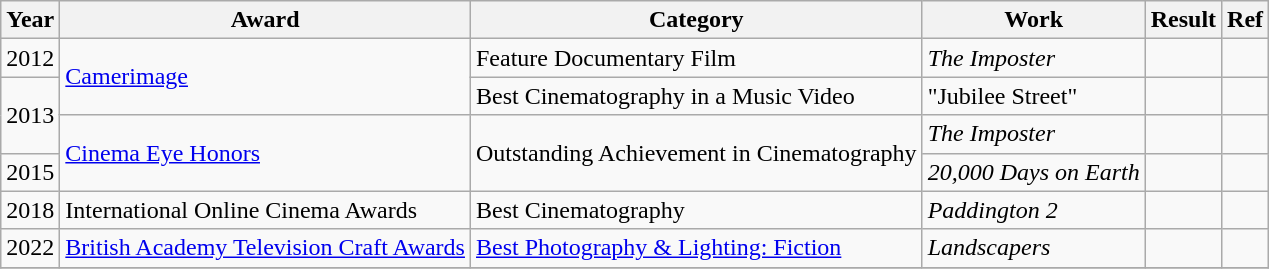<table class="wikitable plainrowheaders">
<tr>
<th>Year</th>
<th>Award</th>
<th>Category</th>
<th>Work</th>
<th>Result</th>
<th>Ref</th>
</tr>
<tr>
<td>2012</td>
<td rowspan="2"><a href='#'>Camerimage</a></td>
<td>Feature Documentary Film</td>
<td><em>The Imposter</em></td>
<td></td>
<td></td>
</tr>
<tr>
<td rowspan="2">2013</td>
<td>Best Cinematography in a Music Video</td>
<td>"Jubilee Street"</td>
<td></td>
<td></td>
</tr>
<tr>
<td rowspan="2"><a href='#'>Cinema Eye Honors</a></td>
<td rowspan="2">Outstanding Achievement in Cinematography</td>
<td><em>The Imposter</em></td>
<td></td>
<td></td>
</tr>
<tr>
<td>2015</td>
<td><em>20,000 Days on Earth</em></td>
<td></td>
<td></td>
</tr>
<tr>
<td>2018</td>
<td>International Online Cinema Awards</td>
<td>Best Cinematography</td>
<td><em>Paddington 2</em></td>
<td></td>
<td></td>
</tr>
<tr>
<td>2022</td>
<td><a href='#'>British Academy Television Craft Awards</a></td>
<td><a href='#'>Best Photography & Lighting: Fiction</a></td>
<td><em>Landscapers</em></td>
<td></td>
<td></td>
</tr>
<tr>
</tr>
</table>
